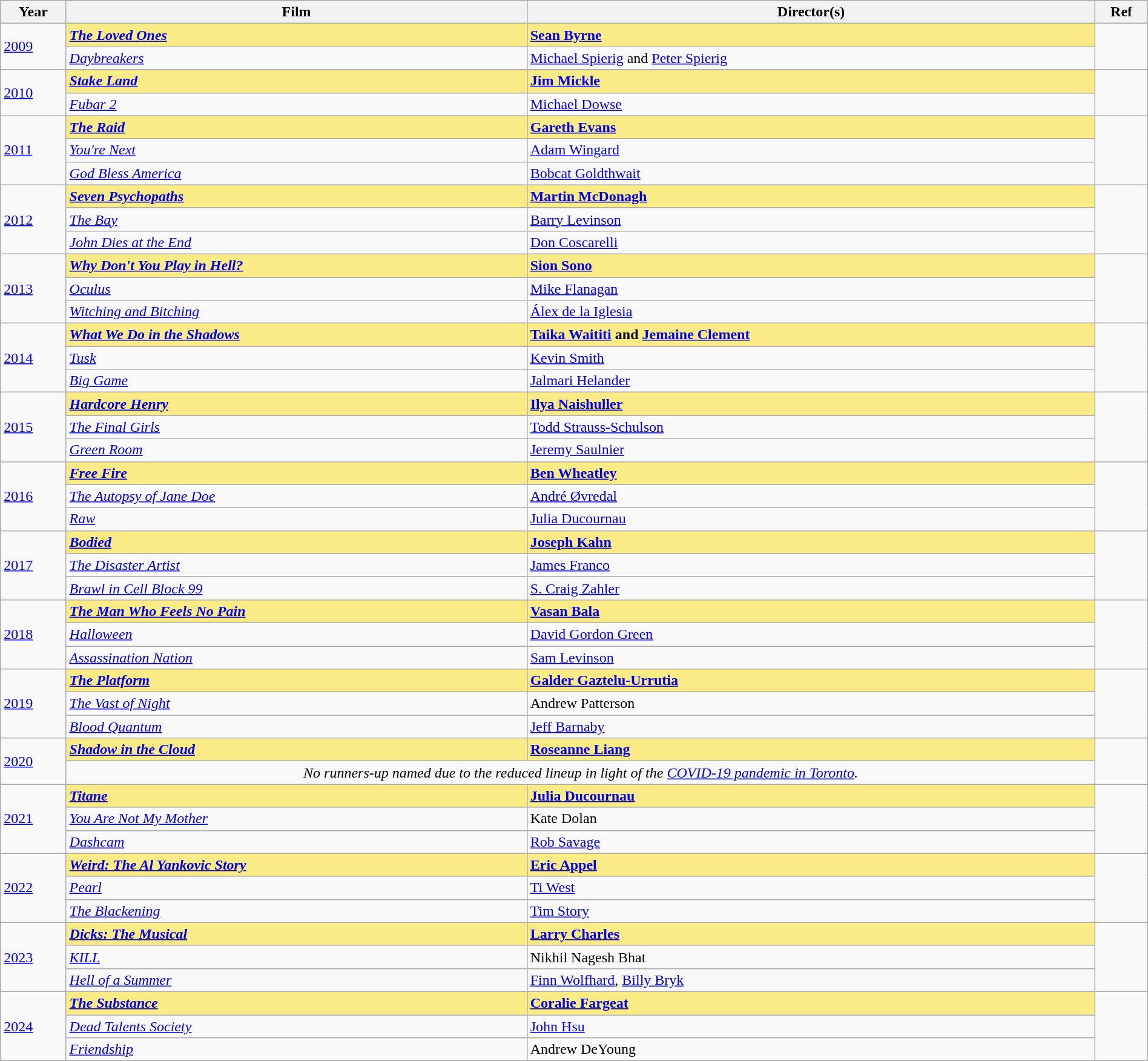<table class = "wikitable" width=100%>
<tr>
<th>Year</th>
<th>Film</th>
<th>Director(s)</th>
<th>Ref</th>
</tr>
<tr>
<td rowspan=2><a href='#'>2009</a></td>
<td style="background:#FAEB86;"><strong><em><a href='#'>The Loved Ones</a></em></strong></td>
<td style="background:#FAEB86;"><strong><a href='#'>Sean Byrne</a></strong></td>
<td rowspan=2></td>
</tr>
<tr>
<td><em><a href='#'>Daybreakers</a></em></td>
<td><a href='#'>Michael Spierig</a> and <a href='#'>Peter Spierig</a></td>
</tr>
<tr>
<td rowspan=2><a href='#'>2010</a></td>
<td style="background:#FAEB86;"><strong><em><a href='#'>Stake Land</a></em></strong></td>
<td style="background:#FAEB86;"><strong><a href='#'>Jim Mickle</a></strong></td>
<td rowspan=2></td>
</tr>
<tr>
<td><em><a href='#'>Fubar 2</a></em></td>
<td><a href='#'>Michael Dowse</a></td>
</tr>
<tr>
<td rowspan=3><a href='#'>2011</a></td>
<td style="background:#FAEB86;"><strong><em><a href='#'>The Raid</a></em></strong></td>
<td style="background:#FAEB86;"><strong><a href='#'>Gareth Evans</a></strong></td>
<td rowspan=3></td>
</tr>
<tr>
<td><em><a href='#'>You're Next</a></em></td>
<td><a href='#'>Adam Wingard</a></td>
</tr>
<tr>
<td><em><a href='#'>God Bless America</a></em></td>
<td><a href='#'>Bobcat Goldthwait</a></td>
</tr>
<tr>
<td rowspan=3><a href='#'>2012</a></td>
<td style="background:#FAEB86;"><strong><em><a href='#'>Seven Psychopaths</a></em></strong></td>
<td style="background:#FAEB86;"><strong><a href='#'>Martin McDonagh</a></strong></td>
<td rowspan=3></td>
</tr>
<tr>
<td><em><a href='#'>The Bay</a></em></td>
<td><a href='#'>Barry Levinson</a></td>
</tr>
<tr>
<td><em><a href='#'>John Dies at the End</a></em></td>
<td><a href='#'>Don Coscarelli</a></td>
</tr>
<tr>
<td rowspan=3><a href='#'>2013</a></td>
<td style="background:#FAEB86;"><strong><em><a href='#'>Why Don't You Play in Hell?</a></em></strong></td>
<td style="background:#FAEB86;"><strong><a href='#'>Sion Sono</a></strong></td>
<td rowspan=3></td>
</tr>
<tr>
<td><em><a href='#'>Oculus</a></em></td>
<td><a href='#'>Mike Flanagan</a></td>
</tr>
<tr>
<td><em><a href='#'>Witching and Bitching</a></em></td>
<td><a href='#'>Álex de la Iglesia</a></td>
</tr>
<tr>
<td rowspan=3><a href='#'>2014</a></td>
<td style="background:#FAEB86;"><strong><em><a href='#'>What We Do in the Shadows</a></em></strong></td>
<td style="background:#FAEB86;"><strong><a href='#'>Taika Waititi</a> and <a href='#'>Jemaine Clement</a></strong></td>
<td rowspan=3></td>
</tr>
<tr>
<td><em><a href='#'>Tusk</a></em></td>
<td><a href='#'>Kevin Smith</a></td>
</tr>
<tr>
<td><em><a href='#'>Big Game</a></em></td>
<td><a href='#'>Jalmari Helander</a></td>
</tr>
<tr>
<td rowspan=3><a href='#'>2015</a></td>
<td style="background:#FAEB86;"><strong><em><a href='#'>Hardcore Henry</a></em></strong></td>
<td style="background:#FAEB86;"><strong><a href='#'>Ilya Naishuller</a></strong></td>
<td rowspan=3></td>
</tr>
<tr>
<td><em><a href='#'>The Final Girls</a></em></td>
<td><a href='#'>Todd Strauss-Schulson</a></td>
</tr>
<tr>
<td><em><a href='#'>Green Room</a></em></td>
<td><a href='#'>Jeremy Saulnier</a></td>
</tr>
<tr>
<td rowspan=3"><a href='#'>2016</a></td>
<td style="background:#FAEB86;"><strong><em><a href='#'>Free Fire</a></em></strong></td>
<td style="background:#FAEB86;"><strong><a href='#'>Ben Wheatley</a></strong></td>
<td rowspan=3></td>
</tr>
<tr>
<td><em><a href='#'>The Autopsy of Jane Doe</a></em></td>
<td><a href='#'>André Øvredal</a></td>
</tr>
<tr>
<td><em><a href='#'>Raw</a></em></td>
<td><a href='#'>Julia Ducournau</a></td>
</tr>
<tr>
<td rowspan=3"><a href='#'>2017</a></td>
<td style="background:#FAEB86;"><strong><em><a href='#'>Bodied</a></em></strong></td>
<td style="background:#FAEB86;"><strong><a href='#'>Joseph Kahn</a></strong></td>
<td rowspan=3></td>
</tr>
<tr>
<td><em><a href='#'>The Disaster Artist</a></em></td>
<td><a href='#'>James Franco</a></td>
</tr>
<tr>
<td><em><a href='#'>Brawl in Cell Block 99</a></em></td>
<td><a href='#'>S. Craig Zahler</a></td>
</tr>
<tr>
<td rowspan=3"><a href='#'>2018</a></td>
<td style="background:#FAEB86;"><strong><em><a href='#'>The Man Who Feels No Pain</a></em></strong></td>
<td style="background:#FAEB86;"><strong><a href='#'>Vasan Bala</a></strong></td>
<td rowspan=3></td>
</tr>
<tr>
<td><em><a href='#'>Halloween</a></em></td>
<td><a href='#'>David Gordon Green</a></td>
</tr>
<tr>
<td><em><a href='#'>Assassination Nation</a></em></td>
<td><a href='#'>Sam Levinson</a></td>
</tr>
<tr>
<td rowspan=3"><a href='#'>2019</a></td>
<td style="background:#FAEB86;"><strong><em><a href='#'>The Platform</a></em></strong></td>
<td style="background:#FAEB86;"><strong><a href='#'>Galder Gaztelu-Urrutia</a></strong></td>
<td rowspan=3></td>
</tr>
<tr>
<td><em><a href='#'>The Vast of Night</a></em></td>
<td>Andrew Patterson</td>
</tr>
<tr>
<td><em><a href='#'>Blood Quantum</a></em></td>
<td><a href='#'>Jeff Barnaby</a></td>
</tr>
<tr>
<td rowspan=2><a href='#'>2020</a></td>
<td style="background:#FAEB86;"><strong><em><a href='#'>Shadow in the Cloud</a></em></strong></td>
<td style="background:#FAEB86;"><strong><a href='#'>Roseanne Liang</a></strong></td>
<td rowspan=2></td>
</tr>
<tr>
<td colspan=2 align=center><em>No runners-up named due to the reduced lineup in light of the <a href='#'>COVID-19 pandemic in Toronto</a>.</em></td>
</tr>
<tr>
<td rowspan=3"><a href='#'>2021</a></td>
<td style="background:#FAEB86;"><strong><em><a href='#'>Titane</a></em></strong></td>
<td style="background:#FAEB86;"><strong><a href='#'>Julia Ducournau</a></strong></td>
<td rowspan=3></td>
</tr>
<tr>
<td><em><a href='#'>You Are Not My Mother</a></em></td>
<td>Kate Dolan</td>
</tr>
<tr>
<td><em><a href='#'>Dashcam</a></em></td>
<td><a href='#'>Rob Savage</a></td>
</tr>
<tr>
<td rowspan=3"><a href='#'>2022</a></td>
<td style="background:#FAEB86;"><strong><em><a href='#'>Weird: The Al Yankovic Story</a></em></strong></td>
<td style="background:#FAEB86;"><strong><a href='#'>Eric Appel</a></strong></td>
<td rowspan=3></td>
</tr>
<tr>
<td><em><a href='#'>Pearl</a></em></td>
<td><a href='#'>Ti West</a></td>
</tr>
<tr>
<td><em><a href='#'>The Blackening</a></em></td>
<td><a href='#'>Tim Story</a></td>
</tr>
<tr>
<td rowspan=3"><a href='#'>2023</a></td>
<td style="background:#FAEB86;"><strong><em><a href='#'>Dicks: The Musical</a></em></strong></td>
<td style="background:#FAEB86;"><strong><a href='#'>Larry Charles</a></strong></td>
<td rowspan=3></td>
</tr>
<tr>
<td><em><a href='#'>KILL</a></em></td>
<td>Nikhil Nagesh Bhat</td>
</tr>
<tr>
<td><em><a href='#'>Hell of a Summer</a></em></td>
<td><a href='#'>Finn Wolfhard</a>, <a href='#'>Billy Bryk</a></td>
</tr>
<tr>
<td rowspan=3"><a href='#'>2024</a></td>
<td style="background:#FAEB86;"><strong><em><a href='#'>The Substance</a></em></strong></td>
<td style="background:#FAEB86;"><strong><a href='#'>Coralie Fargeat</a></strong></td>
<td rowspan=3></td>
</tr>
<tr>
<td><em><a href='#'>Dead Talents Society</a></em></td>
<td><a href='#'>John Hsu</a></td>
</tr>
<tr>
<td><em><a href='#'>Friendship</a></em></td>
<td>Andrew DeYoung</td>
</tr>
</table>
